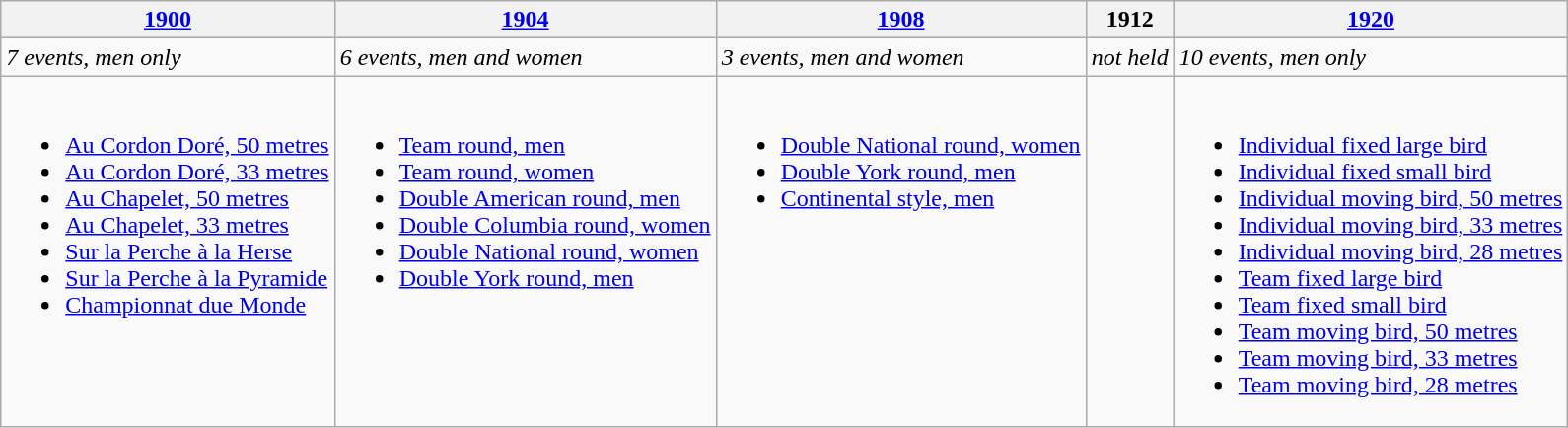<table class="wikitable">
<tr>
<th><a href='#'>1900</a></th>
<th><a href='#'>1904</a></th>
<th><a href='#'>1908</a></th>
<th>1912</th>
<th><a href='#'>1920</a></th>
</tr>
<tr>
<td><em>7 events, men only</em></td>
<td><em>6 events, men and women</em></td>
<td><em>3 events, men and women</em></td>
<td><em>not held</em></td>
<td><em>10 events, men only</em></td>
</tr>
<tr>
<td valign=top><br><ul><li><a href='#'>Au Cordon Doré, 50 metres</a></li><li><a href='#'>Au Cordon Doré, 33 metres</a></li><li><a href='#'>Au Chapelet, 50 metres</a></li><li><a href='#'>Au Chapelet, 33 metres</a></li><li><a href='#'>Sur la Perche à la Herse</a></li><li><a href='#'>Sur la Perche à la Pyramide</a></li><li><a href='#'>Championnat due Monde</a></li></ul></td>
<td valign=top><br><ul><li><a href='#'>Team round, men</a></li><li><a href='#'>Team round, women</a></li><li><a href='#'>Double American round, men</a></li><li><a href='#'>Double Columbia round, women</a></li><li><a href='#'>Double National round, women</a></li><li><a href='#'>Double York round, men</a></li></ul></td>
<td valign=top><br><ul><li><a href='#'>Double National round, women</a></li><li><a href='#'>Double York round, men</a></li><li><a href='#'>Continental style, men</a></li></ul></td>
<td> </td>
<td valign=top><br><ul><li><a href='#'>Individual fixed large bird</a></li><li><a href='#'>Individual fixed small bird</a></li><li><a href='#'>Individual moving bird, 50 metres</a></li><li><a href='#'>Individual moving bird, 33 metres</a></li><li><a href='#'>Individual moving bird, 28 metres</a></li><li><a href='#'>Team fixed large bird</a></li><li><a href='#'>Team fixed small bird</a></li><li><a href='#'>Team moving bird, 50 metres</a></li><li><a href='#'>Team moving bird, 33 metres</a></li><li><a href='#'>Team moving bird, 28 metres</a></li></ul></td>
</tr>
</table>
